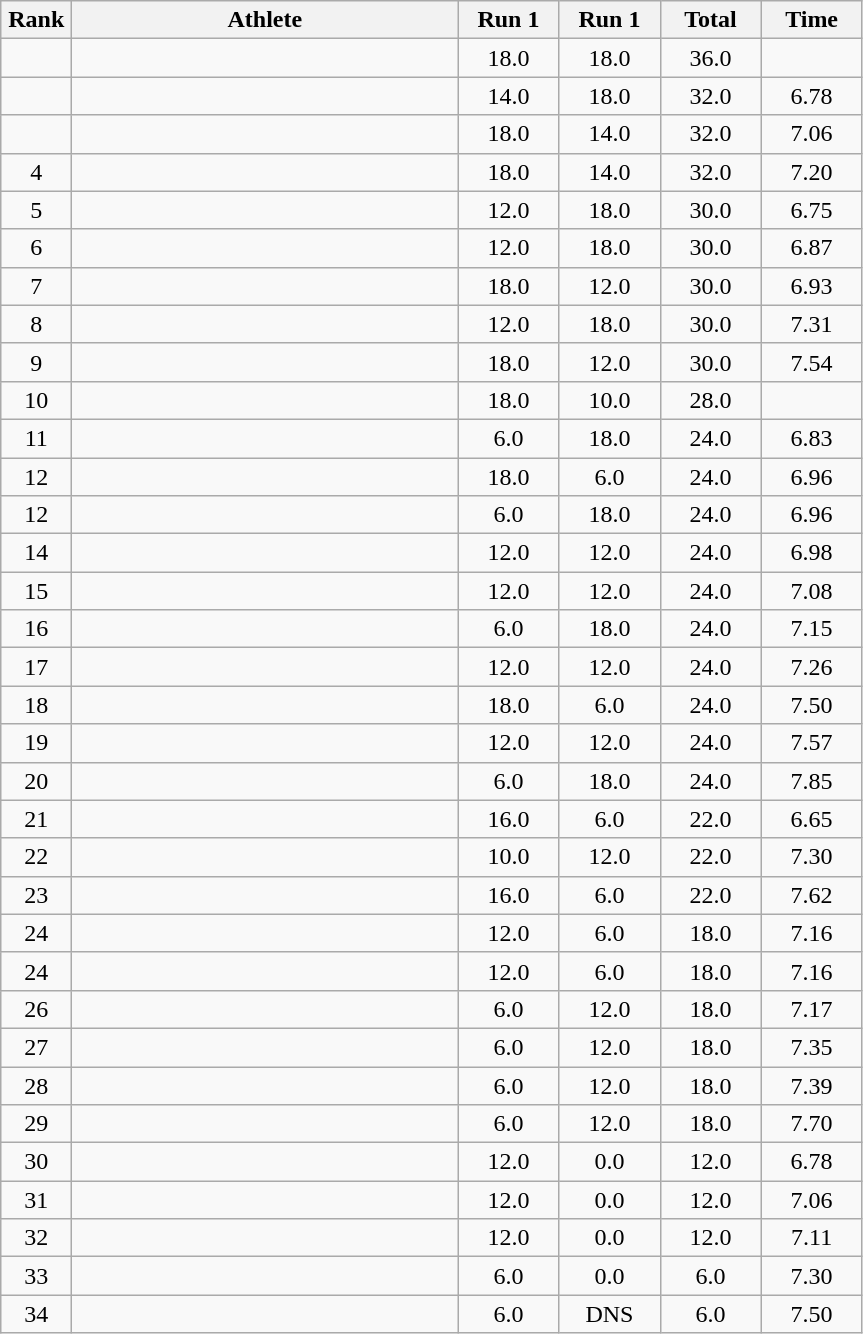<table class=wikitable style="text-align:center">
<tr>
<th width=40>Rank</th>
<th width=250>Athlete</th>
<th width=60>Run 1</th>
<th width=60>Run 1</th>
<th width=60>Total</th>
<th width=60>Time</th>
</tr>
<tr>
<td></td>
<td style="text-align:left"></td>
<td>18.0</td>
<td>18.0</td>
<td>36.0</td>
<td></td>
</tr>
<tr>
<td></td>
<td style="text-align:left"></td>
<td>14.0</td>
<td>18.0</td>
<td>32.0</td>
<td>6.78</td>
</tr>
<tr>
<td></td>
<td style="text-align:left"></td>
<td>18.0</td>
<td>14.0</td>
<td>32.0</td>
<td>7.06</td>
</tr>
<tr>
<td>4</td>
<td style="text-align:left"></td>
<td>18.0</td>
<td>14.0</td>
<td>32.0</td>
<td>7.20</td>
</tr>
<tr>
<td>5</td>
<td style="text-align:left"></td>
<td>12.0</td>
<td>18.0</td>
<td>30.0</td>
<td>6.75</td>
</tr>
<tr>
<td>6</td>
<td style="text-align:left"></td>
<td>12.0</td>
<td>18.0</td>
<td>30.0</td>
<td>6.87</td>
</tr>
<tr>
<td>7</td>
<td style="text-align:left"></td>
<td>18.0</td>
<td>12.0</td>
<td>30.0</td>
<td>6.93</td>
</tr>
<tr>
<td>8</td>
<td style="text-align:left"></td>
<td>12.0</td>
<td>18.0</td>
<td>30.0</td>
<td>7.31</td>
</tr>
<tr>
<td>9</td>
<td style="text-align:left"></td>
<td>18.0</td>
<td>12.0</td>
<td>30.0</td>
<td>7.54</td>
</tr>
<tr>
<td>10</td>
<td style="text-align:left"></td>
<td>18.0</td>
<td>10.0</td>
<td>28.0</td>
<td></td>
</tr>
<tr>
<td>11</td>
<td style="text-align:left"></td>
<td>6.0</td>
<td>18.0</td>
<td>24.0</td>
<td>6.83</td>
</tr>
<tr>
<td>12</td>
<td style="text-align:left"></td>
<td>18.0</td>
<td>6.0</td>
<td>24.0</td>
<td>6.96</td>
</tr>
<tr>
<td>12</td>
<td style="text-align:left"></td>
<td>6.0</td>
<td>18.0</td>
<td>24.0</td>
<td>6.96</td>
</tr>
<tr>
<td>14</td>
<td style="text-align:left"></td>
<td>12.0</td>
<td>12.0</td>
<td>24.0</td>
<td>6.98</td>
</tr>
<tr>
<td>15</td>
<td style="text-align:left"></td>
<td>12.0</td>
<td>12.0</td>
<td>24.0</td>
<td>7.08</td>
</tr>
<tr>
<td>16</td>
<td style="text-align:left"></td>
<td>6.0</td>
<td>18.0</td>
<td>24.0</td>
<td>7.15</td>
</tr>
<tr>
<td>17</td>
<td style="text-align:left"></td>
<td>12.0</td>
<td>12.0</td>
<td>24.0</td>
<td>7.26</td>
</tr>
<tr>
<td>18</td>
<td style="text-align:left"></td>
<td>18.0</td>
<td>6.0</td>
<td>24.0</td>
<td>7.50</td>
</tr>
<tr>
<td>19</td>
<td style="text-align:left"></td>
<td>12.0</td>
<td>12.0</td>
<td>24.0</td>
<td>7.57</td>
</tr>
<tr>
<td>20</td>
<td style="text-align:left"></td>
<td>6.0</td>
<td>18.0</td>
<td>24.0</td>
<td>7.85</td>
</tr>
<tr>
<td>21</td>
<td style="text-align:left"></td>
<td>16.0</td>
<td>6.0</td>
<td>22.0</td>
<td>6.65</td>
</tr>
<tr>
<td>22</td>
<td style="text-align:left"></td>
<td>10.0</td>
<td>12.0</td>
<td>22.0</td>
<td>7.30</td>
</tr>
<tr>
<td>23</td>
<td style="text-align:left"></td>
<td>16.0</td>
<td>6.0</td>
<td>22.0</td>
<td>7.62</td>
</tr>
<tr>
<td>24</td>
<td style="text-align:left"></td>
<td>12.0</td>
<td>6.0</td>
<td>18.0</td>
<td>7.16</td>
</tr>
<tr>
<td>24</td>
<td style="text-align:left"></td>
<td>12.0</td>
<td>6.0</td>
<td>18.0</td>
<td>7.16</td>
</tr>
<tr>
<td>26</td>
<td style="text-align:left"></td>
<td>6.0</td>
<td>12.0</td>
<td>18.0</td>
<td>7.17</td>
</tr>
<tr>
<td>27</td>
<td style="text-align:left"></td>
<td>6.0</td>
<td>12.0</td>
<td>18.0</td>
<td>7.35</td>
</tr>
<tr>
<td>28</td>
<td style="text-align:left"></td>
<td>6.0</td>
<td>12.0</td>
<td>18.0</td>
<td>7.39</td>
</tr>
<tr>
<td>29</td>
<td style="text-align:left"></td>
<td>6.0</td>
<td>12.0</td>
<td>18.0</td>
<td>7.70</td>
</tr>
<tr>
<td>30</td>
<td style="text-align:left"></td>
<td>12.0</td>
<td>0.0</td>
<td>12.0</td>
<td>6.78</td>
</tr>
<tr>
<td>31</td>
<td style="text-align:left"></td>
<td>12.0</td>
<td>0.0</td>
<td>12.0</td>
<td>7.06</td>
</tr>
<tr>
<td>32</td>
<td style="text-align:left"></td>
<td>12.0</td>
<td>0.0</td>
<td>12.0</td>
<td>7.11</td>
</tr>
<tr>
<td>33</td>
<td style="text-align:left"></td>
<td>6.0</td>
<td>0.0</td>
<td>6.0</td>
<td>7.30</td>
</tr>
<tr>
<td>34</td>
<td style="text-align:left"></td>
<td>6.0</td>
<td>DNS</td>
<td>6.0</td>
<td>7.50</td>
</tr>
</table>
